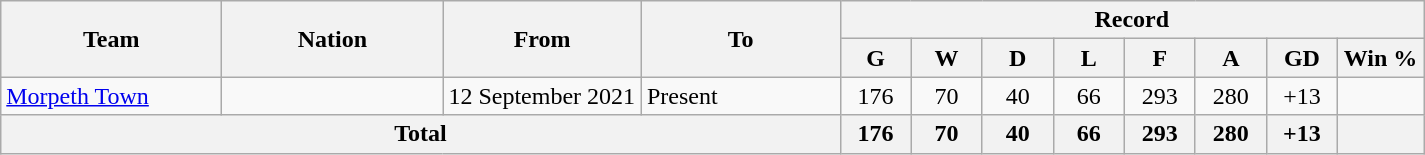<table class="wikitable" style="text-align: center">
<tr>
<th rowspan=2 width=140>Team</th>
<th rowspan=2 width=140>Nation</th>
<th rowspan=2 width=125>From</th>
<th rowspan=2 width=125>To</th>
<th colspan=8>Record</th>
</tr>
<tr>
<th width=40>G</th>
<th width=40>W</th>
<th width=40>D</th>
<th width=40>L</th>
<th width=40>F</th>
<th width=40>A</th>
<th width=40>GD</th>
<th width=50>Win %</th>
</tr>
<tr>
<td align="left"><a href='#'>Morpeth Town</a></td>
<td align="left"></td>
<td align=left>12 September 2021</td>
<td align=left>Present</td>
<td>176</td>
<td>70</td>
<td>40</td>
<td>66</td>
<td>293</td>
<td>280</td>
<td>+13</td>
<td></td>
</tr>
<tr>
<th align="center" colspan="4">Total</th>
<th>176</th>
<th>70</th>
<th>40</th>
<th>66</th>
<th>293</th>
<th>280</th>
<th>+13</th>
<th></th>
</tr>
</table>
